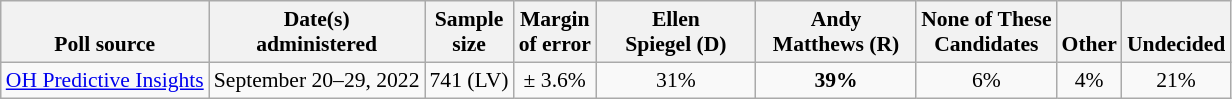<table class="wikitable" style="font-size:90%;text-align:center;">
<tr valign=bottom>
<th>Poll source</th>
<th>Date(s)<br>administered</th>
<th>Sample<br>size</th>
<th>Margin<br>of error</th>
<th style="width:100px;">Ellen<br>Spiegel (D)</th>
<th style="width:100px;">Andy<br>Matthews (R)</th>
<th>None of These<br>Candidates</th>
<th>Other</th>
<th>Undecided</th>
</tr>
<tr>
<td style="text-align:left;"><a href='#'>OH Predictive Insights</a></td>
<td>September 20–29, 2022</td>
<td>741 (LV)</td>
<td>± 3.6%</td>
<td>31%</td>
<td><strong>39%</strong></td>
<td>6%</td>
<td>4%</td>
<td>21%</td>
</tr>
</table>
